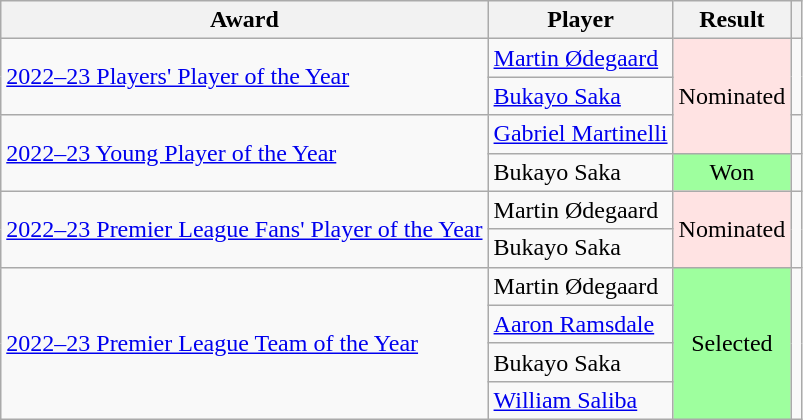<table class="wikitable" style="text-align:center;">
<tr>
<th>Award</th>
<th>Player</th>
<th>Result</th>
<th></th>
</tr>
<tr>
<td rowspan="2" style="text-align:left;"><a href='#'>2022–23 Players' Player of the Year</a></td>
<td style="text-align:left;"> <a href='#'>Martin Ødegaard</a></td>
<td rowspan="3" style="background:#ffe3e3;">Nominated</td>
<td rowspan="2"></td>
</tr>
<tr>
<td style="text-align:left;"> <a href='#'>Bukayo Saka</a></td>
</tr>
<tr>
<td rowspan="2" style="text-align:left;"><a href='#'>2022–23 Young Player of the Year</a></td>
<td style="text-align:left;"> <a href='#'>Gabriel Martinelli</a></td>
<td></td>
</tr>
<tr>
<td style="text-align:left;"> Bukayo Saka</td>
<td style="background:#9eff9e;">Won</td>
<td></td>
</tr>
<tr>
<td rowspan="2" style="text-align:left;"><a href='#'>2022–23 Premier League Fans' Player of the Year</a></td>
<td style="text-align:left;"> Martin Ødegaard</td>
<td rowspan="2" style="background:#ffe3e3;">Nominated</td>
<td rowspan="2"></td>
</tr>
<tr>
<td style="text-align:left;"> Bukayo Saka</td>
</tr>
<tr>
<td rowspan="4" style="text-align:left;"><a href='#'>2022–23 Premier League Team of the Year</a></td>
<td style="text-align:left;"> Martin Ødegaard</td>
<td rowspan="4" style="background:#9eff9e;">Selected</td>
<td rowspan="4"></td>
</tr>
<tr>
<td style="text-align:left;"> <a href='#'>Aaron Ramsdale</a></td>
</tr>
<tr>
<td style="text-align:left;"> Bukayo Saka</td>
</tr>
<tr>
<td style="text-align:left;"> <a href='#'>William Saliba</a></td>
</tr>
</table>
